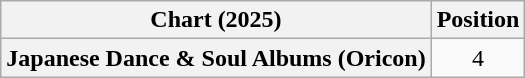<table class="wikitable plainrowheaders" style="text-align:center">
<tr>
<th scope="col">Chart (2025)</th>
<th scope="col">Position</th>
</tr>
<tr>
<th scope="row">Japanese Dance & Soul Albums (Oricon)</th>
<td>4</td>
</tr>
</table>
